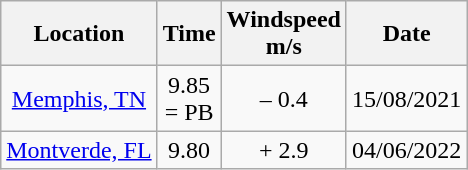<table class="wikitable" style= "text-align: center">
<tr>
<th>Location</th>
<th>Time</th>
<th>Windspeed<br>m/s</th>
<th>Date</th>
</tr>
<tr>
<td><a href='#'>Memphis, TN</a></td>
<td>9.85<br>= PB</td>
<td>– 0.4</td>
<td>15/08/2021</td>
</tr>
<tr>
<td><a href='#'>Montverde, FL</a></td>
<td>9.80</td>
<td>+ 2.9</td>
<td>04/06/2022</td>
</tr>
</table>
